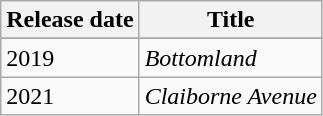<table class="wikitable">
<tr>
<th>Release date</th>
<th>Title</th>
</tr>
<tr>
</tr>
<tr>
<td>2019</td>
<td><em>Bottomland</em></td>
</tr>
<tr>
<td>2021</td>
<td><em>Claiborne Avenue</em></td>
</tr>
</table>
